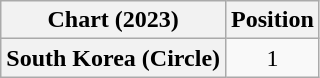<table class="wikitable plainrowheaders" style="text-align:center">
<tr>
<th scope="col">Chart (2023)</th>
<th scope="col">Position</th>
</tr>
<tr>
<th scope="row">South Korea (Circle)</th>
<td>1</td>
</tr>
</table>
